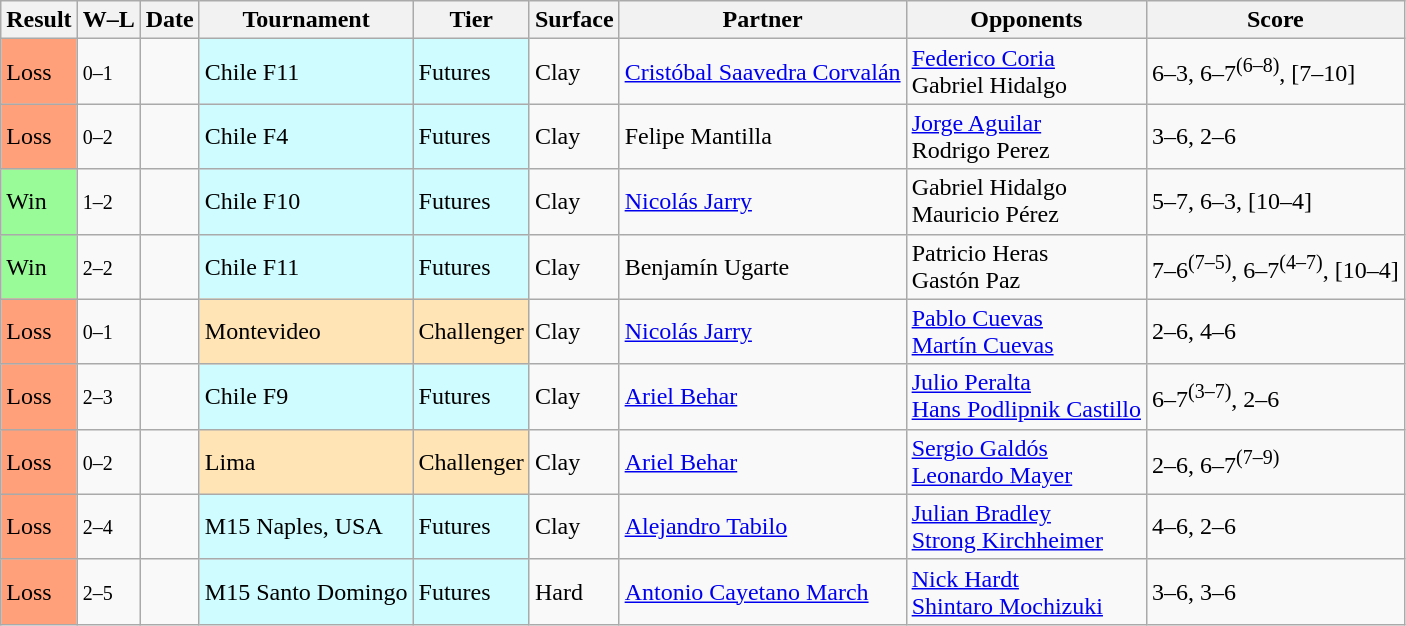<table class="sortable wikitable">
<tr>
<th>Result</th>
<th class="unsortable">W–L</th>
<th>Date</th>
<th>Tournament</th>
<th>Tier</th>
<th>Surface</th>
<th>Partner</th>
<th>Opponents</th>
<th class="unsortable">Score</th>
</tr>
<tr>
<td bgcolor=FFA07A>Loss</td>
<td><small>0–1</small></td>
<td></td>
<td style="background:#cffcff;">Chile F11</td>
<td style="background:#cffcff;">Futures</td>
<td>Clay</td>
<td> <a href='#'>Cristóbal Saavedra Corvalán</a></td>
<td> <a href='#'>Federico Coria</a><br> Gabriel Hidalgo</td>
<td>6–3, 6–7<sup>(6–8)</sup>, [7–10]</td>
</tr>
<tr>
<td bgcolor=FFA07A>Loss</td>
<td><small>0–2</small></td>
<td></td>
<td style="background:#cffcff;">Chile F4</td>
<td style="background:#cffcff;">Futures</td>
<td>Clay</td>
<td> Felipe Mantilla</td>
<td> <a href='#'>Jorge Aguilar</a><br> Rodrigo Perez</td>
<td>3–6, 2–6</td>
</tr>
<tr>
<td bgcolor=98FB98>Win</td>
<td><small>1–2</small></td>
<td></td>
<td style="background:#cffcff;">Chile F10</td>
<td style="background:#cffcff;">Futures</td>
<td>Clay</td>
<td> <a href='#'>Nicolás Jarry</a></td>
<td> Gabriel Hidalgo<br> Mauricio Pérez</td>
<td>5–7, 6–3, [10–4]</td>
</tr>
<tr>
<td bgcolor=98FB98>Win</td>
<td><small>2–2</small></td>
<td></td>
<td style="background:#cffcff;">Chile F11</td>
<td style="background:#cffcff;">Futures</td>
<td>Clay</td>
<td> Benjamín Ugarte</td>
<td> Patricio Heras<br> Gastón Paz</td>
<td>7–6<sup>(7–5)</sup>, 6–7<sup>(4–7)</sup>, [10–4]</td>
</tr>
<tr>
<td bgcolor=FFA07A>Loss</td>
<td><small>0–1</small></td>
<td></td>
<td style="background:moccasin">Montevideo</td>
<td style="background:moccasin">Challenger</td>
<td>Clay</td>
<td> <a href='#'>Nicolás Jarry</a></td>
<td> <a href='#'>Pablo Cuevas</a><br> <a href='#'>Martín Cuevas</a></td>
<td>2–6, 4–6</td>
</tr>
<tr>
<td bgcolor=FFA07A>Loss</td>
<td><small>2–3</small></td>
<td></td>
<td style="background:#cffcff;">Chile F9</td>
<td style="background:#cffcff;">Futures</td>
<td>Clay</td>
<td> <a href='#'>Ariel Behar</a></td>
<td> <a href='#'>Julio Peralta</a><br> <a href='#'>Hans Podlipnik Castillo</a></td>
<td>6–7<sup>(3–7)</sup>, 2–6</td>
</tr>
<tr>
<td bgcolor=FFA07A>Loss</td>
<td><small>0–2</small></td>
<td></td>
<td style="background:moccasin">Lima</td>
<td style="background:moccasin">Challenger</td>
<td>Clay</td>
<td> <a href='#'>Ariel Behar</a></td>
<td> <a href='#'>Sergio Galdós</a><br> <a href='#'>Leonardo Mayer</a></td>
<td>2–6, 6–7<sup>(7–9)</sup></td>
</tr>
<tr>
<td bgcolor=FFA07A>Loss</td>
<td><small>2–4</small></td>
<td></td>
<td style="background:#cffcff;">M15 Naples, USA</td>
<td style="background:#cffcff;">Futures</td>
<td>Clay</td>
<td> <a href='#'>Alejandro Tabilo</a></td>
<td> <a href='#'>Julian Bradley</a><br> <a href='#'>Strong Kirchheimer</a></td>
<td>4–6, 2–6</td>
</tr>
<tr>
<td bgcolor=FFA07A>Loss</td>
<td><small>2–5</small></td>
<td></td>
<td style="background:#cffcff;">M15 Santo Domingo</td>
<td style="background:#cffcff;">Futures</td>
<td>Hard</td>
<td> <a href='#'>Antonio Cayetano March</a></td>
<td> <a href='#'>Nick Hardt</a><br> <a href='#'>Shintaro Mochizuki</a></td>
<td>3–6, 3–6</td>
</tr>
</table>
